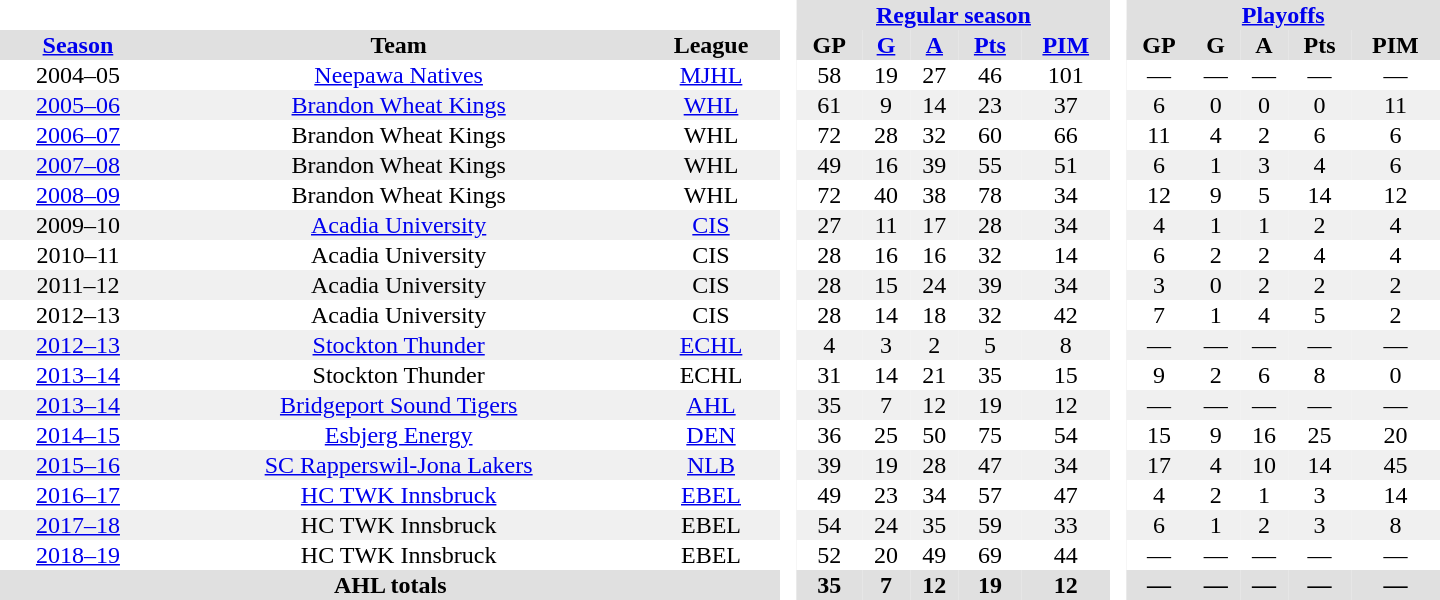<table border="0" cellpadding="1" cellspacing="0" style="text-align:center; width:60em">
<tr bgcolor="#e0e0e0">
<th colspan="3" bgcolor="#ffffff"> </th>
<th rowspan="99" bgcolor="#ffffff"> </th>
<th colspan="5"><a href='#'>Regular season</a></th>
<th rowspan="99" bgcolor="#ffffff"> </th>
<th colspan="5"><a href='#'>Playoffs</a></th>
</tr>
<tr bgcolor="#e0e0e0">
<th><a href='#'>Season</a></th>
<th>Team</th>
<th>League</th>
<th>GP</th>
<th><a href='#'>G</a></th>
<th><a href='#'>A</a></th>
<th><a href='#'>Pts</a></th>
<th><a href='#'>PIM</a></th>
<th>GP</th>
<th>G</th>
<th>A</th>
<th>Pts</th>
<th>PIM</th>
</tr>
<tr>
<td>2004–05</td>
<td><a href='#'>Neepawa Natives</a></td>
<td><a href='#'>MJHL</a></td>
<td>58</td>
<td>19</td>
<td>27</td>
<td>46</td>
<td>101</td>
<td>—</td>
<td>—</td>
<td>—</td>
<td>—</td>
<td>—</td>
</tr>
<tr bgcolor="#f0f0f0">
<td><a href='#'>2005–06</a></td>
<td><a href='#'>Brandon Wheat Kings</a></td>
<td><a href='#'>WHL</a></td>
<td>61</td>
<td>9</td>
<td>14</td>
<td>23</td>
<td>37</td>
<td>6</td>
<td>0</td>
<td>0</td>
<td>0</td>
<td>11</td>
</tr>
<tr>
<td><a href='#'>2006–07</a></td>
<td>Brandon Wheat Kings</td>
<td>WHL</td>
<td>72</td>
<td>28</td>
<td>32</td>
<td>60</td>
<td>66</td>
<td>11</td>
<td>4</td>
<td>2</td>
<td>6</td>
<td>6</td>
</tr>
<tr bgcolor="#f0f0f0">
<td><a href='#'>2007–08</a></td>
<td>Brandon Wheat Kings</td>
<td>WHL</td>
<td>49</td>
<td>16</td>
<td>39</td>
<td>55</td>
<td>51</td>
<td>6</td>
<td>1</td>
<td>3</td>
<td>4</td>
<td>6</td>
</tr>
<tr>
<td><a href='#'>2008–09</a></td>
<td>Brandon Wheat Kings</td>
<td>WHL</td>
<td>72</td>
<td>40</td>
<td>38</td>
<td>78</td>
<td>34</td>
<td>12</td>
<td>9</td>
<td>5</td>
<td>14</td>
<td>12</td>
</tr>
<tr bgcolor="#f0f0f0">
<td>2009–10</td>
<td><a href='#'>Acadia University</a></td>
<td><a href='#'>CIS</a></td>
<td>27</td>
<td>11</td>
<td>17</td>
<td>28</td>
<td>34</td>
<td>4</td>
<td>1</td>
<td>1</td>
<td>2</td>
<td>4</td>
</tr>
<tr>
<td>2010–11</td>
<td>Acadia University</td>
<td>CIS</td>
<td>28</td>
<td>16</td>
<td>16</td>
<td>32</td>
<td>14</td>
<td>6</td>
<td>2</td>
<td>2</td>
<td>4</td>
<td>4</td>
</tr>
<tr bgcolor="#f0f0f0">
<td>2011–12</td>
<td>Acadia University</td>
<td>CIS</td>
<td>28</td>
<td>15</td>
<td>24</td>
<td>39</td>
<td>34</td>
<td>3</td>
<td>0</td>
<td>2</td>
<td>2</td>
<td>2</td>
</tr>
<tr>
<td>2012–13</td>
<td>Acadia University</td>
<td>CIS</td>
<td>28</td>
<td>14</td>
<td>18</td>
<td>32</td>
<td>42</td>
<td>7</td>
<td>1</td>
<td>4</td>
<td>5</td>
<td>2</td>
</tr>
<tr bgcolor="#f0f0f0">
<td><a href='#'>2012–13</a></td>
<td><a href='#'>Stockton Thunder</a></td>
<td><a href='#'>ECHL</a></td>
<td>4</td>
<td>3</td>
<td>2</td>
<td>5</td>
<td>8</td>
<td>—</td>
<td>—</td>
<td>—</td>
<td>—</td>
<td>—</td>
</tr>
<tr>
<td><a href='#'>2013–14</a></td>
<td>Stockton Thunder</td>
<td>ECHL</td>
<td>31</td>
<td>14</td>
<td>21</td>
<td>35</td>
<td>15</td>
<td>9</td>
<td>2</td>
<td>6</td>
<td>8</td>
<td>0</td>
</tr>
<tr bgcolor="#f0f0f0">
<td><a href='#'>2013–14</a></td>
<td><a href='#'>Bridgeport Sound Tigers</a></td>
<td><a href='#'>AHL</a></td>
<td>35</td>
<td>7</td>
<td>12</td>
<td>19</td>
<td>12</td>
<td>—</td>
<td>—</td>
<td>—</td>
<td>—</td>
<td>—</td>
</tr>
<tr>
<td><a href='#'>2014–15</a></td>
<td><a href='#'>Esbjerg Energy</a></td>
<td><a href='#'>DEN</a></td>
<td>36</td>
<td>25</td>
<td>50</td>
<td>75</td>
<td>54</td>
<td>15</td>
<td>9</td>
<td>16</td>
<td>25</td>
<td>20</td>
</tr>
<tr bgcolor="#f0f0f0">
<td><a href='#'>2015–16</a></td>
<td><a href='#'>SC Rapperswil-Jona Lakers</a></td>
<td><a href='#'>NLB</a></td>
<td>39</td>
<td>19</td>
<td>28</td>
<td>47</td>
<td>34</td>
<td>17</td>
<td>4</td>
<td>10</td>
<td>14</td>
<td>45</td>
</tr>
<tr>
<td><a href='#'>2016–17</a></td>
<td><a href='#'>HC TWK Innsbruck</a></td>
<td><a href='#'>EBEL</a></td>
<td>49</td>
<td>23</td>
<td>34</td>
<td>57</td>
<td>47</td>
<td>4</td>
<td>2</td>
<td>1</td>
<td>3</td>
<td>14</td>
</tr>
<tr bgcolor="#f0f0f0">
<td><a href='#'>2017–18</a></td>
<td>HC TWK Innsbruck</td>
<td>EBEL</td>
<td>54</td>
<td>24</td>
<td>35</td>
<td>59</td>
<td>33</td>
<td>6</td>
<td>1</td>
<td>2</td>
<td>3</td>
<td>8</td>
</tr>
<tr>
<td><a href='#'>2018–19</a></td>
<td>HC TWK Innsbruck</td>
<td>EBEL</td>
<td>52</td>
<td>20</td>
<td>49</td>
<td>69</td>
<td>44</td>
<td>—</td>
<td>—</td>
<td>—</td>
<td>—</td>
<td>—</td>
</tr>
<tr ALIGN="center" bgcolor="#e0e0e0">
<th colspan="3">AHL totals</th>
<th ALIGN="center">35</th>
<th ALIGN="center">7</th>
<th ALIGN="center">12</th>
<th ALIGN="center">19</th>
<th ALIGN="center">12</th>
<th ALIGN="center">—</th>
<th ALIGN="center">—</th>
<th ALIGN="center">—</th>
<th ALIGN="center">—</th>
<th ALIGN="center">—</th>
</tr>
</table>
